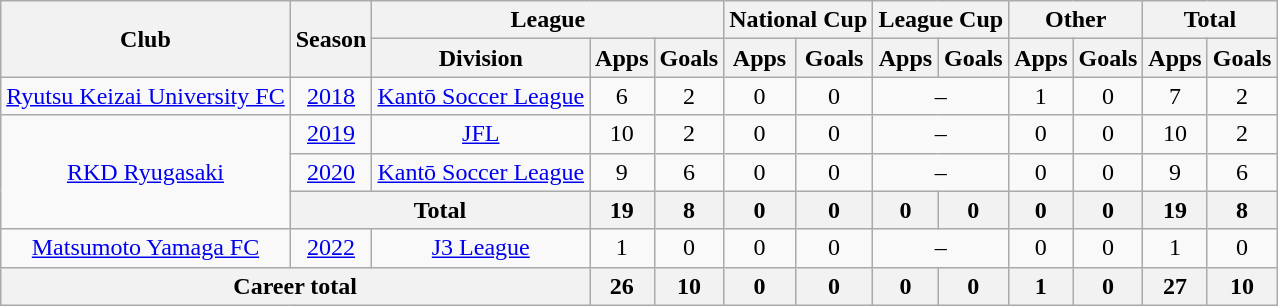<table class="wikitable" style="text-align: center">
<tr>
<th rowspan="2">Club</th>
<th rowspan="2">Season</th>
<th colspan="3">League</th>
<th colspan="2">National Cup</th>
<th colspan="2">League Cup</th>
<th colspan="2">Other</th>
<th colspan="2">Total</th>
</tr>
<tr>
<th>Division</th>
<th>Apps</th>
<th>Goals</th>
<th>Apps</th>
<th>Goals</th>
<th>Apps</th>
<th>Goals</th>
<th>Apps</th>
<th>Goals</th>
<th>Apps</th>
<th>Goals</th>
</tr>
<tr>
<td><a href='#'>Ryutsu Keizai University FC</a></td>
<td><a href='#'>2018</a></td>
<td><a href='#'>Kantō Soccer League</a></td>
<td>6</td>
<td>2</td>
<td>0</td>
<td>0</td>
<td colspan="2">–</td>
<td>1</td>
<td>0</td>
<td>7</td>
<td>2</td>
</tr>
<tr>
<td rowspan="3"><a href='#'>RKD Ryugasaki</a></td>
<td><a href='#'>2019</a></td>
<td><a href='#'>JFL</a></td>
<td>10</td>
<td>2</td>
<td>0</td>
<td>0</td>
<td colspan="2">–</td>
<td>0</td>
<td>0</td>
<td>10</td>
<td>2</td>
</tr>
<tr>
<td><a href='#'>2020</a></td>
<td><a href='#'>Kantō Soccer League</a></td>
<td>9</td>
<td>6</td>
<td>0</td>
<td>0</td>
<td colspan="2">–</td>
<td>0</td>
<td>0</td>
<td>9</td>
<td>6</td>
</tr>
<tr>
<th colspan=2>Total</th>
<th>19</th>
<th>8</th>
<th>0</th>
<th>0</th>
<th>0</th>
<th>0</th>
<th>0</th>
<th>0</th>
<th>19</th>
<th>8</th>
</tr>
<tr>
<td><a href='#'>Matsumoto Yamaga FC</a></td>
<td><a href='#'>2022</a></td>
<td><a href='#'>J3 League</a></td>
<td>1</td>
<td>0</td>
<td>0</td>
<td>0</td>
<td colspan="2">–</td>
<td>0</td>
<td>0</td>
<td>1</td>
<td>0</td>
</tr>
<tr>
<th colspan=3>Career total</th>
<th>26</th>
<th>10</th>
<th>0</th>
<th>0</th>
<th>0</th>
<th>0</th>
<th>1</th>
<th>0</th>
<th>27</th>
<th>10</th>
</tr>
</table>
